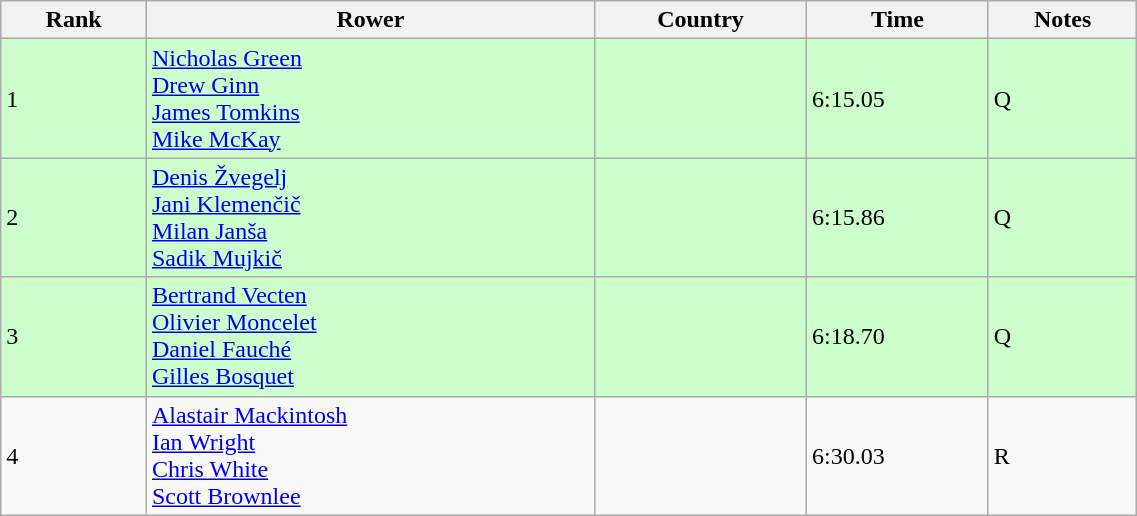<table class="wikitable sortable" width=60%>
<tr>
<th>Rank</th>
<th>Rower</th>
<th>Country</th>
<th>Time</th>
<th>Notes</th>
</tr>
<tr bgcolor=ccffcc>
<td>1</td>
<td><a href='#'>Nicholas Green</a><br><a href='#'>Drew Ginn</a><br><a href='#'>James Tomkins</a><br><a href='#'>Mike McKay</a></td>
<td></td>
<td>6:15.05</td>
<td>Q</td>
</tr>
<tr bgcolor=ccffcc>
<td>2</td>
<td><a href='#'>Denis Žvegelj</a><br><a href='#'>Jani Klemenčič</a><br><a href='#'>Milan Janša</a><br><a href='#'>Sadik Mujkič</a></td>
<td></td>
<td>6:15.86</td>
<td>Q</td>
</tr>
<tr bgcolor=ccffcc>
<td>3</td>
<td><a href='#'>Bertrand Vecten</a><br><a href='#'>Olivier Moncelet</a><br><a href='#'>Daniel Fauché</a><br><a href='#'>Gilles Bosquet</a></td>
<td></td>
<td>6:18.70</td>
<td>Q</td>
</tr>
<tr>
<td>4</td>
<td><a href='#'>Alastair Mackintosh</a><br><a href='#'>Ian Wright</a><br><a href='#'>Chris White</a><br><a href='#'>Scott Brownlee</a></td>
<td></td>
<td>6:30.03</td>
<td>R</td>
</tr>
</table>
